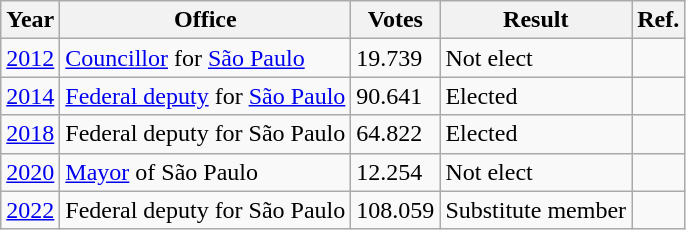<table class="wikitable">
<tr>
<th>Year</th>
<th>Office</th>
<th>Votes</th>
<th>Result</th>
<th>Ref.</th>
</tr>
<tr>
<td><a href='#'>2012</a></td>
<td><a href='#'>Councillor</a> for <a href='#'>São Paulo</a></td>
<td>19.739</td>
<td>Not elect</td>
<td></td>
</tr>
<tr>
<td><a href='#'>2014</a></td>
<td><a href='#'>Federal deputy</a> for <a href='#'>São Paulo</a></td>
<td>90.641</td>
<td>Elected</td>
<td></td>
</tr>
<tr>
<td><a href='#'>2018</a></td>
<td>Federal deputy for São Paulo</td>
<td>64.822</td>
<td>Elected</td>
<td></td>
</tr>
<tr>
<td><a href='#'>2020</a></td>
<td><a href='#'>Mayor</a> of São Paulo</td>
<td>12.254</td>
<td>Not elect</td>
<td></td>
</tr>
<tr>
<td><a href='#'>2022</a></td>
<td>Federal deputy for São Paulo</td>
<td>108.059</td>
<td>Substitute member</td>
<td></td>
</tr>
</table>
